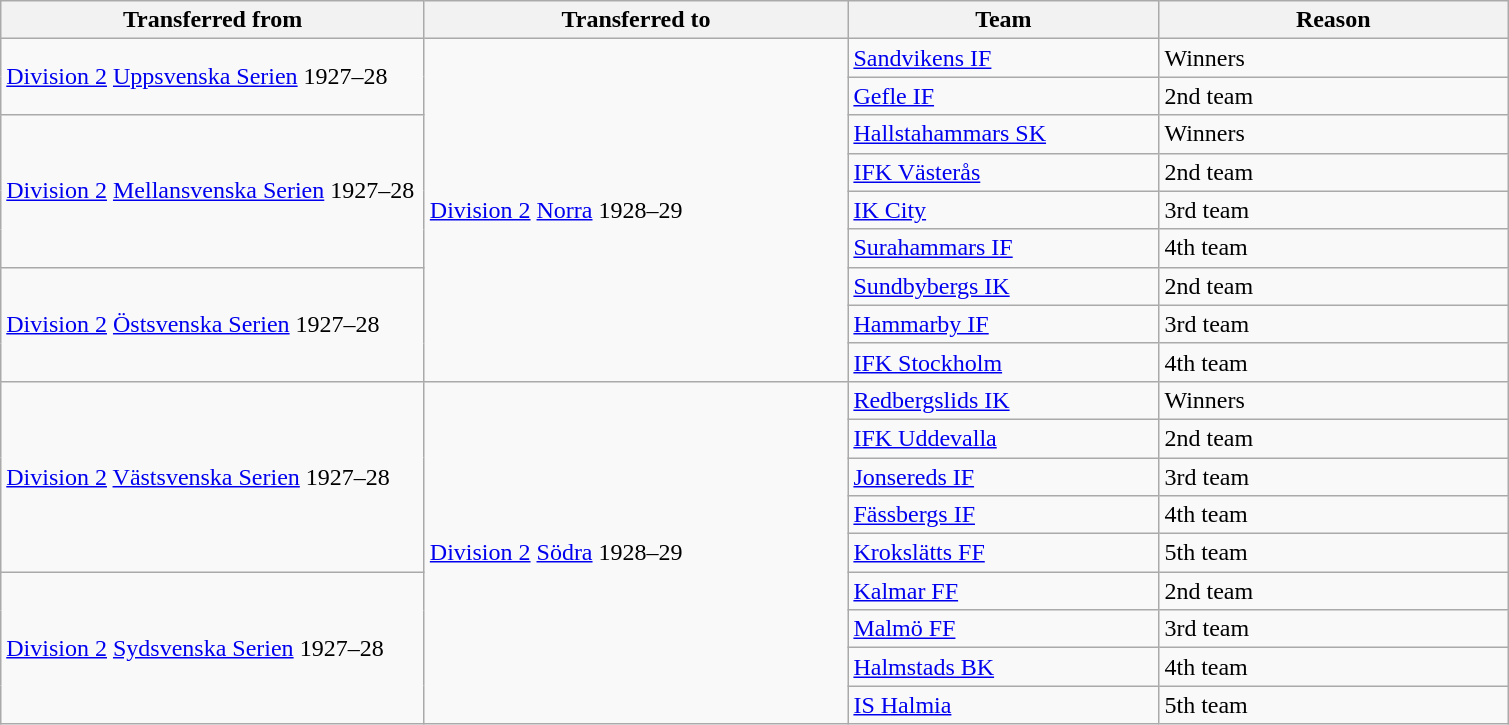<table class="wikitable" style="text-align: left;">
<tr>
<th style="width: 275px;">Transferred from</th>
<th style="width: 275px;">Transferred to</th>
<th style="width: 200px;">Team</th>
<th style="width: 225px;">Reason</th>
</tr>
<tr>
<td rowspan=2><a href='#'>Division 2</a> <a href='#'>Uppsvenska Serien</a> 1927–28</td>
<td rowspan=9><a href='#'>Division 2</a> <a href='#'>Norra</a> 1928–29</td>
<td><a href='#'>Sandvikens IF</a></td>
<td>Winners</td>
</tr>
<tr>
<td><a href='#'>Gefle IF</a></td>
<td>2nd team</td>
</tr>
<tr>
<td rowspan=4><a href='#'>Division 2</a> <a href='#'>Mellansvenska Serien</a> 1927–28</td>
<td><a href='#'>Hallstahammars SK</a></td>
<td>Winners</td>
</tr>
<tr>
<td><a href='#'>IFK Västerås</a></td>
<td>2nd team</td>
</tr>
<tr>
<td><a href='#'>IK City</a></td>
<td>3rd team</td>
</tr>
<tr>
<td><a href='#'>Surahammars IF</a></td>
<td>4th team</td>
</tr>
<tr>
<td rowspan=3><a href='#'>Division 2</a> <a href='#'>Östsvenska Serien</a> 1927–28</td>
<td><a href='#'>Sundbybergs IK</a></td>
<td>2nd team</td>
</tr>
<tr>
<td><a href='#'>Hammarby IF</a></td>
<td>3rd team</td>
</tr>
<tr>
<td><a href='#'>IFK Stockholm</a></td>
<td>4th team</td>
</tr>
<tr>
<td rowspan=5><a href='#'>Division 2</a> <a href='#'>Västsvenska Serien</a> 1927–28</td>
<td rowspan=9><a href='#'>Division 2</a> <a href='#'>Södra</a> 1928–29</td>
<td><a href='#'>Redbergslids IK</a></td>
<td>Winners</td>
</tr>
<tr>
<td><a href='#'>IFK Uddevalla</a></td>
<td>2nd team</td>
</tr>
<tr>
<td><a href='#'>Jonsereds IF</a></td>
<td>3rd team</td>
</tr>
<tr>
<td><a href='#'>Fässbergs IF</a></td>
<td>4th team</td>
</tr>
<tr>
<td><a href='#'>Krokslätts FF</a></td>
<td>5th team</td>
</tr>
<tr>
<td rowspan=4><a href='#'>Division 2</a> <a href='#'>Sydsvenska Serien</a> 1927–28</td>
<td><a href='#'>Kalmar FF</a></td>
<td>2nd team</td>
</tr>
<tr>
<td><a href='#'>Malmö FF</a></td>
<td>3rd team</td>
</tr>
<tr>
<td><a href='#'>Halmstads BK</a></td>
<td>4th team</td>
</tr>
<tr>
<td><a href='#'>IS Halmia</a></td>
<td>5th team</td>
</tr>
</table>
